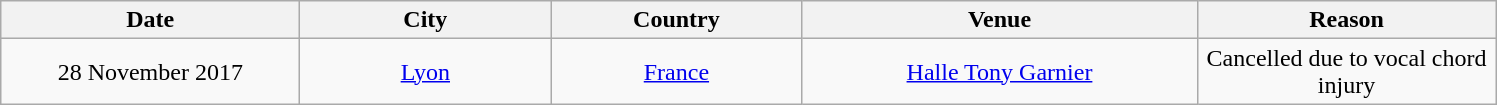<table class="wikitable" style="text-align:center;">
<tr>
<th scope="col" style="width:12em;">Date</th>
<th scope="col" style="width:10em;">City</th>
<th scope="col" style="width:10em;">Country</th>
<th scope="col" style="width:16em;">Venue</th>
<th scope="col" style="width:12em;">Reason</th>
</tr>
<tr>
<td>28 November 2017</td>
<td><a href='#'>Lyon</a></td>
<td><a href='#'>France</a></td>
<td><a href='#'>Halle Tony Garnier</a></td>
<td>Cancelled due to vocal chord injury</td>
</tr>
</table>
